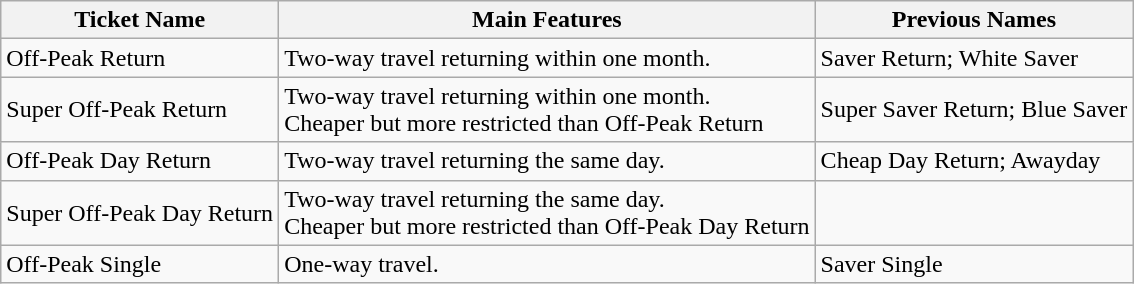<table class="wikitable">
<tr>
<th>Ticket Name</th>
<th>Main Features</th>
<th>Previous Names</th>
</tr>
<tr>
<td>Off-Peak Return</td>
<td>Two-way travel returning within one month.</td>
<td>Saver Return; White Saver</td>
</tr>
<tr>
<td>Super Off-Peak Return</td>
<td>Two-way travel returning within one month.<br>Cheaper but more restricted than Off-Peak Return</td>
<td>Super Saver Return; Blue Saver</td>
</tr>
<tr>
<td>Off-Peak Day Return</td>
<td>Two-way travel returning the same day.</td>
<td>Cheap Day Return; Awayday</td>
</tr>
<tr>
<td>Super Off-Peak Day Return</td>
<td>Two-way travel returning the same day.<br>Cheaper but more restricted than Off-Peak Day Return</td>
<td></td>
</tr>
<tr>
<td>Off-Peak Single</td>
<td>One-way travel.</td>
<td>Saver Single</td>
</tr>
</table>
